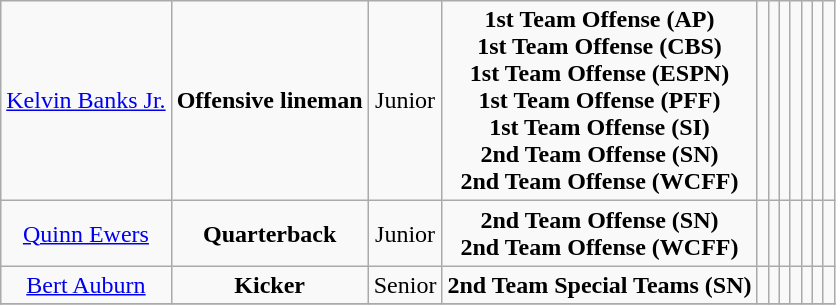<table class="wikitable sortable sortable" style="text-align: center">
<tr>
<td><a href='#'>Kelvin Banks Jr.</a></td>
<td><strong>Offensive lineman</strong></td>
<td>Junior</td>
<td><strong>1st Team Offense (AP)</strong><br><strong>1st Team Offense (CBS)</strong><br><strong>1st Team Offense (ESPN)</strong><br><strong>1st Team Offense (PFF)</strong><br><strong>1st Team Offense (SI)</strong><br><strong>2nd Team Offense (SN)</strong><br><strong>2nd Team Offense (WCFF)</strong></td>
<td></td>
<td></td>
<td></td>
<td></td>
<td></td>
<td></td>
<td></td>
</tr>
<tr>
<td><a href='#'>Quinn Ewers</a></td>
<td><strong>Quarterback</strong></td>
<td>Junior</td>
<td><strong>2nd Team Offense (SN)</strong><br><strong>2nd Team Offense (WCFF)</strong></td>
<td></td>
<td></td>
<td></td>
<td></td>
<td></td>
<td></td>
<td></td>
</tr>
<tr>
<td><a href='#'>Bert Auburn</a></td>
<td><strong>Kicker</strong></td>
<td>Senior</td>
<td><strong>2nd Team Special Teams (SN)</strong></td>
<td></td>
<td></td>
<td></td>
<td></td>
<td></td>
<td></td>
<td></td>
</tr>
<tr>
</tr>
</table>
